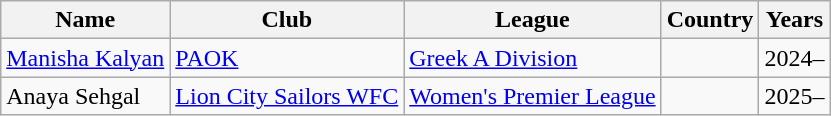<table class="wikitable plainrowheaders sortable" style="text-align:center">
<tr>
<th>Name</th>
<th>Club</th>
<th>League</th>
<th>Country</th>
<th>Years</th>
</tr>
<tr>
<td scope=row style=text-align:left><a href='#'>Manisha Kalyan</a></td>
<td align=left><a href='#'>PAOK</a></td>
<td align=left><a href='#'>Greek A Division</a></td>
<td align=left></td>
<td align=left>2024–</td>
</tr>
<tr>
<td scope=row style=text-align:left>Anaya Sehgal</td>
<td align=left><a href='#'>Lion City Sailors WFC</a></td>
<td align=left><a href='#'>Women's Premier League</a></td>
<td align=left></td>
<td align=left>2025–</td>
</tr>
</table>
